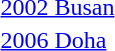<table>
<tr>
<td><a href='#'>2002 Busan</a></td>
<td></td>
<td></td>
<td></td>
</tr>
<tr>
<td><a href='#'>2006 Doha</a></td>
<td></td>
<td></td>
<td></td>
</tr>
</table>
